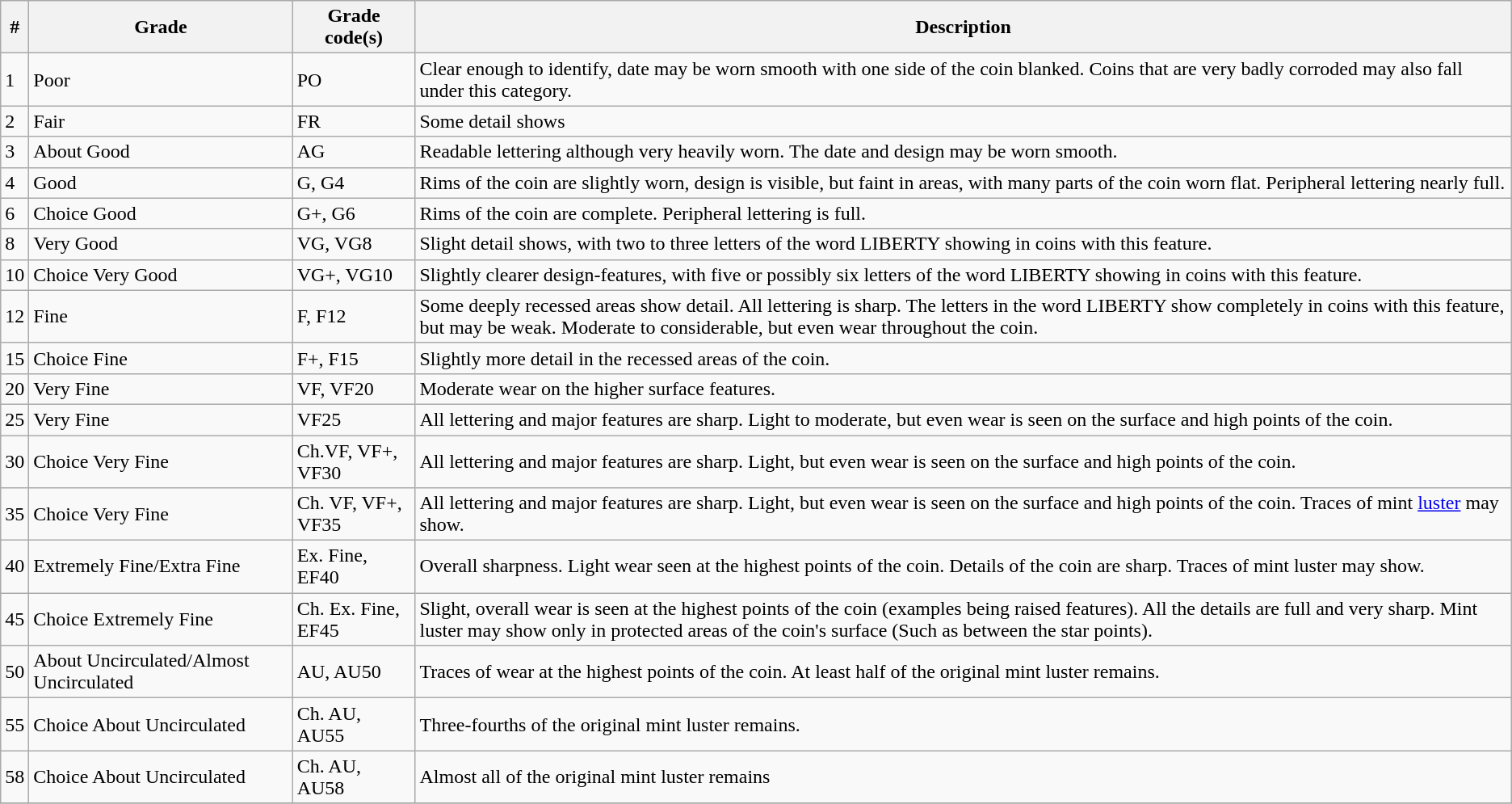<table class="wikitable">
<tr>
<th>#</th>
<th>Grade</th>
<th>Grade code(s)</th>
<th>Description</th>
</tr>
<tr>
<td>1</td>
<td>Poor</td>
<td>PO</td>
<td>Clear enough to identify, date may be worn smooth with one side of the coin blanked. Coins that are very badly corroded may also fall under this category.</td>
</tr>
<tr>
<td>2</td>
<td>Fair</td>
<td>FR</td>
<td>Some detail shows</td>
</tr>
<tr>
<td>3</td>
<td>About Good</td>
<td>AG</td>
<td>Readable lettering although very heavily worn. The date and design may be worn smooth.</td>
</tr>
<tr>
<td>4</td>
<td>Good</td>
<td>G, G4</td>
<td>Rims of the coin are slightly worn, design is visible, but faint in areas, with many parts of the coin worn flat. Peripheral lettering nearly full.</td>
</tr>
<tr>
<td>6</td>
<td>Choice Good</td>
<td>G+, G6</td>
<td>Rims of the coin are complete.  Peripheral lettering is full.</td>
</tr>
<tr>
<td>8</td>
<td>Very Good</td>
<td>VG, VG8</td>
<td>Slight detail shows, with two to three letters of the word LIBERTY showing in coins with this feature.</td>
</tr>
<tr>
<td>10</td>
<td>Choice Very Good</td>
<td>VG+, VG10</td>
<td>Slightly clearer design-features, with five or possibly six letters of the word LIBERTY showing in coins with this feature.</td>
</tr>
<tr>
<td>12</td>
<td>Fine</td>
<td>F, F12</td>
<td>Some deeply recessed areas show detail.  All lettering is sharp.  The letters in the word LIBERTY show completely in coins with this feature, but may be weak. Moderate to considerable, but even    wear throughout the coin.</td>
</tr>
<tr>
<td>15</td>
<td>Choice Fine</td>
<td>F+, F15</td>
<td>Slightly more detail in the recessed areas of the coin.</td>
</tr>
<tr>
<td>20</td>
<td>Very Fine</td>
<td>VF, VF20</td>
<td>Moderate wear on the higher surface features.</td>
</tr>
<tr>
<td>25</td>
<td>Very Fine</td>
<td>VF25</td>
<td>All lettering and major features are sharp. Light to moderate, but even wear is seen on the surface and high points of the coin.</td>
</tr>
<tr>
<td>30</td>
<td>Choice Very Fine</td>
<td>Ch.VF, VF+, VF30</td>
<td>All lettering and major features are sharp. Light, but even wear is seen on the surface and high points of the coin.</td>
</tr>
<tr>
<td>35</td>
<td>Choice Very Fine</td>
<td>Ch. VF, VF+, VF35</td>
<td>All lettering and major features are sharp. Light, but even wear is seen on the surface and high points of the coin. Traces of mint <a href='#'>luster</a> may show.</td>
</tr>
<tr>
<td>40</td>
<td>Extremely Fine/Extra Fine</td>
<td>Ex. Fine, EF40</td>
<td>Overall sharpness. Light wear seen at the highest points of the coin. Details of the coin are sharp. Traces of mint luster may show.</td>
</tr>
<tr>
<td>45</td>
<td>Choice Extremely Fine</td>
<td>Ch. Ex. Fine, EF45</td>
<td>Slight, overall wear is seen at the highest points of the coin (examples being raised features). All the details are full and very sharp. Mint luster may show only in protected areas of the coin's surface (Such as between the star points).</td>
</tr>
<tr>
<td>50</td>
<td>About Uncirculated/Almost Uncirculated</td>
<td>AU, AU50</td>
<td>Traces of wear at the highest points of the coin. At least half of the original mint luster remains.</td>
</tr>
<tr>
<td>55</td>
<td>Choice About Uncirculated</td>
<td>Ch. AU, AU55</td>
<td>Three-fourths of the original mint luster remains.</td>
</tr>
<tr>
<td>58</td>
<td>Choice About Uncirculated</td>
<td>Ch. AU, AU58</td>
<td>Almost all of the original mint luster remains</td>
</tr>
<tr>
</tr>
</table>
